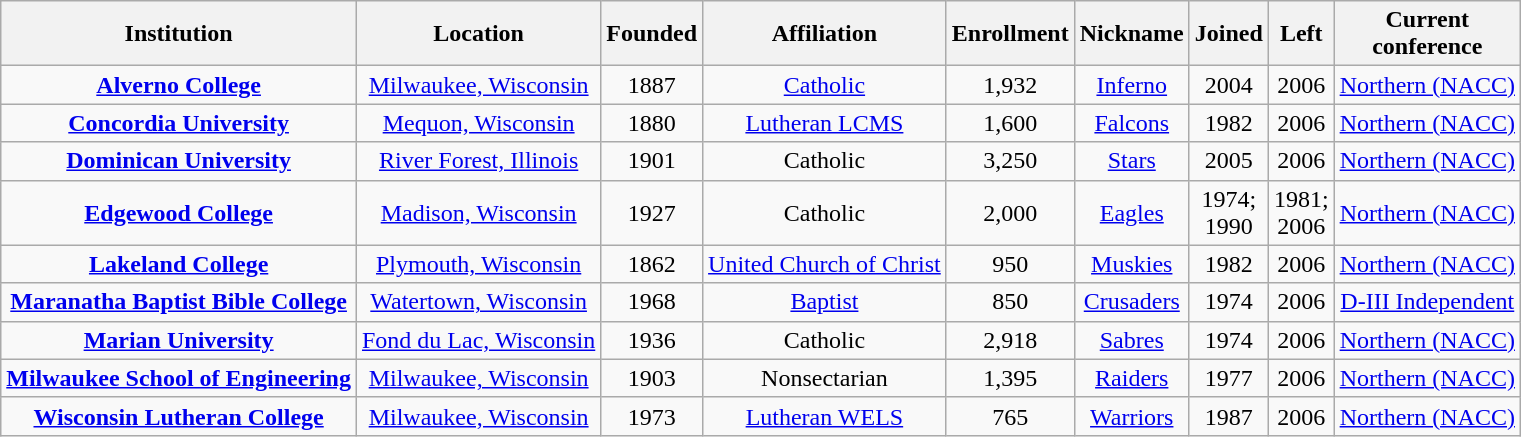<table class="wikitable sortable" style="text-align:center;">
<tr>
<th>Institution</th>
<th>Location</th>
<th>Founded</th>
<th>Affiliation</th>
<th>Enrollment</th>
<th>Nickname</th>
<th>Joined</th>
<th>Left</th>
<th>Current<br>conference</th>
</tr>
<tr>
<td><strong><a href='#'>Alverno College</a></strong></td>
<td><a href='#'>Milwaukee, Wisconsin</a></td>
<td>1887</td>
<td><a href='#'>Catholic</a><br></td>
<td>1,932</td>
<td><a href='#'>Inferno</a></td>
<td>2004</td>
<td>2006</td>
<td><a href='#'>Northern (NACC)</a></td>
</tr>
<tr>
<td><strong><a href='#'>Concordia University</a></strong></td>
<td><a href='#'>Mequon, Wisconsin</a></td>
<td>1880</td>
<td><a href='#'>Lutheran LCMS</a></td>
<td>1,600</td>
<td><a href='#'>Falcons</a></td>
<td>1982</td>
<td>2006</td>
<td><a href='#'>Northern (NACC)</a></td>
</tr>
<tr>
<td><strong><a href='#'>Dominican University</a></strong></td>
<td><a href='#'>River Forest, Illinois</a></td>
<td>1901</td>
<td>Catholic<br></td>
<td>3,250</td>
<td><a href='#'>Stars</a></td>
<td>2005</td>
<td>2006</td>
<td><a href='#'>Northern (NACC)</a></td>
</tr>
<tr>
<td><strong><a href='#'>Edgewood College</a></strong></td>
<td><a href='#'>Madison, Wisconsin</a></td>
<td>1927</td>
<td>Catholic<br></td>
<td>2,000</td>
<td><a href='#'>Eagles</a></td>
<td>1974;<br>1990</td>
<td>1981;<br>2006</td>
<td><a href='#'>Northern (NACC)</a></td>
</tr>
<tr>
<td><strong><a href='#'>Lakeland College</a></strong></td>
<td><a href='#'>Plymouth, Wisconsin</a></td>
<td>1862</td>
<td><a href='#'>United Church of Christ</a></td>
<td>950</td>
<td><a href='#'>Muskies</a></td>
<td>1982</td>
<td>2006</td>
<td><a href='#'>Northern (NACC)</a></td>
</tr>
<tr>
<td><strong><a href='#'>Maranatha Baptist Bible College</a></strong></td>
<td><a href='#'>Watertown, Wisconsin</a></td>
<td>1968</td>
<td><a href='#'>Baptist</a></td>
<td>850</td>
<td><a href='#'>Crusaders</a></td>
<td>1974</td>
<td>2006</td>
<td><a href='#'>D-III Independent</a></td>
</tr>
<tr>
<td><strong><a href='#'>Marian University</a></strong></td>
<td><a href='#'>Fond du Lac, Wisconsin</a></td>
<td>1936</td>
<td>Catholic<br></td>
<td>2,918</td>
<td><a href='#'>Sabres</a></td>
<td>1974</td>
<td>2006</td>
<td><a href='#'>Northern (NACC)</a></td>
</tr>
<tr>
<td><strong><a href='#'>Milwaukee School of Engineering</a></strong></td>
<td><a href='#'>Milwaukee, Wisconsin</a></td>
<td>1903</td>
<td>Nonsectarian</td>
<td>1,395</td>
<td><a href='#'>Raiders</a></td>
<td>1977</td>
<td>2006</td>
<td><a href='#'>Northern (NACC)</a></td>
</tr>
<tr>
<td><strong><a href='#'>Wisconsin Lutheran College</a></strong></td>
<td><a href='#'>Milwaukee, Wisconsin</a></td>
<td>1973</td>
<td><a href='#'>Lutheran WELS</a></td>
<td>765</td>
<td><a href='#'>Warriors</a></td>
<td>1987</td>
<td>2006</td>
<td><a href='#'>Northern (NACC)</a></td>
</tr>
</table>
